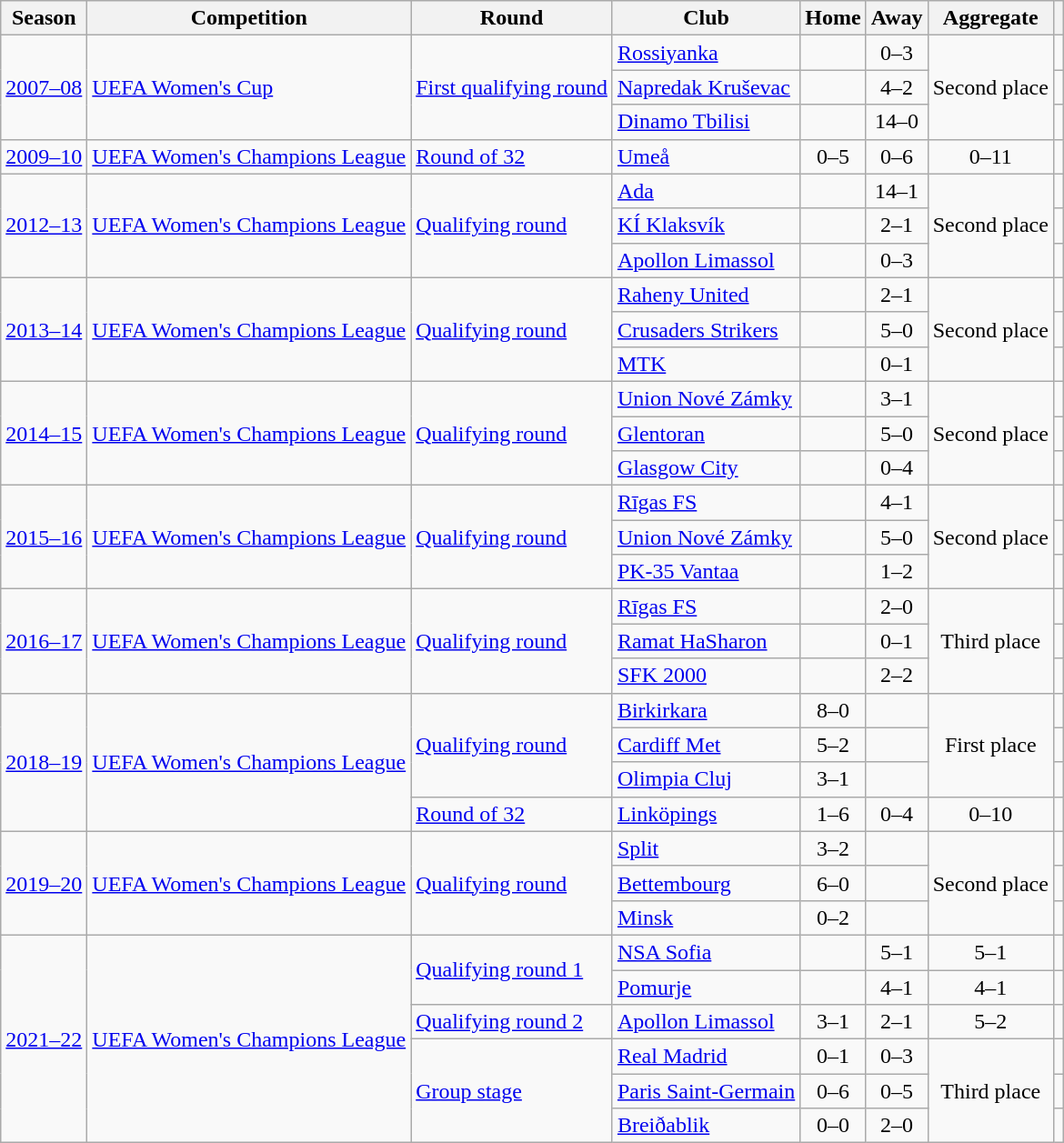<table class="wikitable sortable" style="text-align:left">
<tr>
<th>Season</th>
<th>Competition</th>
<th>Round</th>
<th>Club</th>
<th>Home</th>
<th>Away</th>
<th>Aggregate</th>
<th></th>
</tr>
<tr>
<td rowspan="3"><a href='#'>2007–08</a></td>
<td rowspan="3"><a href='#'>UEFA Women's Cup</a></td>
<td rowspan="3"><a href='#'>First qualifying round</a></td>
<td> <a href='#'>Rossiyanka</a></td>
<td style="text-align:center;"></td>
<td style="text-align:center;">0–3</td>
<td rowspan="3" style="text-align:center;">Second place</td>
<td></td>
</tr>
<tr>
<td> <a href='#'>Napredak Kruševac</a></td>
<td style="text-align:center;"></td>
<td style="text-align:center;">4–2</td>
<td></td>
</tr>
<tr>
<td> <a href='#'>Dinamo Tbilisi</a></td>
<td style="text-align:center;"></td>
<td style="text-align:center;">14–0</td>
<td></td>
</tr>
<tr>
<td><a href='#'>2009–10</a></td>
<td><a href='#'>UEFA Women's Champions League</a></td>
<td><a href='#'>Round of 32</a></td>
<td> <a href='#'>Umeå</a></td>
<td style="text-align:center;">0–5</td>
<td style="text-align:center;">0–6</td>
<td style="text-align:center;">0–11</td>
<td></td>
</tr>
<tr>
<td rowspan="3"><a href='#'>2012–13</a></td>
<td rowspan="3"><a href='#'>UEFA Women's Champions League</a></td>
<td rowspan="3"><a href='#'>Qualifying round</a></td>
<td> <a href='#'>Ada</a></td>
<td style="text-align:center;"></td>
<td style="text-align:center;">14–1</td>
<td rowspan="3" style="text-align:center;">Second place</td>
<td></td>
</tr>
<tr>
<td> <a href='#'>KÍ Klaksvík</a></td>
<td style="text-align:center;"></td>
<td style="text-align:center;">2–1</td>
<td></td>
</tr>
<tr>
<td> <a href='#'>Apollon Limassol</a></td>
<td style="text-align:center;"></td>
<td style="text-align:center;">0–3</td>
<td></td>
</tr>
<tr>
<td rowspan="3"><a href='#'>2013–14</a></td>
<td rowspan="3"><a href='#'>UEFA Women's Champions League</a></td>
<td rowspan="3"><a href='#'>Qualifying round</a></td>
<td> <a href='#'>Raheny United</a></td>
<td style="text-align:center;"></td>
<td style="text-align:center;">2–1</td>
<td rowspan="3" style="text-align:center;">Second place</td>
<td></td>
</tr>
<tr>
<td> <a href='#'>Crusaders Strikers</a></td>
<td style="text-align:center;"></td>
<td style="text-align:center;">5–0</td>
<td></td>
</tr>
<tr>
<td> <a href='#'>MTK</a></td>
<td style="text-align:center;"></td>
<td style="text-align:center;">0–1</td>
<td></td>
</tr>
<tr>
<td rowspan="3"><a href='#'>2014–15</a></td>
<td rowspan="3"><a href='#'>UEFA Women's Champions League</a></td>
<td rowspan="3"><a href='#'>Qualifying round</a></td>
<td> <a href='#'>Union Nové Zámky</a></td>
<td style="text-align:center;"></td>
<td style="text-align:center;">3–1</td>
<td rowspan="3" style="text-align:center;">Second place</td>
<td></td>
</tr>
<tr>
<td> <a href='#'>Glentoran</a></td>
<td style="text-align:center;"></td>
<td style="text-align:center;">5–0</td>
<td></td>
</tr>
<tr>
<td> <a href='#'>Glasgow City</a></td>
<td style="text-align:center;"></td>
<td style="text-align:center;">0–4</td>
<td></td>
</tr>
<tr>
<td rowspan="3"><a href='#'>2015–16</a></td>
<td rowspan="3"><a href='#'>UEFA Women's Champions League</a></td>
<td rowspan="3"><a href='#'>Qualifying round</a></td>
<td> <a href='#'>Rīgas FS</a></td>
<td style="text-align:center;"></td>
<td style="text-align:center;">4–1</td>
<td rowspan="3" style="text-align:center;">Second place</td>
<td></td>
</tr>
<tr>
<td> <a href='#'>Union Nové Zámky</a></td>
<td style="text-align:center;"></td>
<td style="text-align:center;">5–0</td>
<td></td>
</tr>
<tr>
<td> <a href='#'>PK-35 Vantaa</a></td>
<td style="text-align:center;"></td>
<td style="text-align:center;">1–2</td>
<td></td>
</tr>
<tr>
<td rowspan="3"><a href='#'>2016–17</a></td>
<td rowspan="3"><a href='#'>UEFA Women's Champions League</a></td>
<td rowspan="3"><a href='#'>Qualifying round</a></td>
<td> <a href='#'>Rīgas FS</a></td>
<td style="text-align:center;"></td>
<td style="text-align:center;">2–0</td>
<td rowspan="3" style="text-align:center;">Third place</td>
<td></td>
</tr>
<tr>
<td> <a href='#'>Ramat HaSharon</a></td>
<td style="text-align:center;"></td>
<td style="text-align:center;">0–1</td>
<td></td>
</tr>
<tr>
<td> <a href='#'>SFK 2000</a></td>
<td style="text-align:center;"></td>
<td style="text-align:center;">2–2</td>
<td></td>
</tr>
<tr>
<td rowspan="4"><a href='#'>2018–19</a></td>
<td rowspan="4"><a href='#'>UEFA Women's Champions League</a></td>
<td rowspan="3"><a href='#'>Qualifying round</a></td>
<td> <a href='#'>Birkirkara</a></td>
<td style="text-align:center;">8–0</td>
<td style="text-align:center;"></td>
<td rowspan="3" style="text-align:center;">First place</td>
<td></td>
</tr>
<tr>
<td> <a href='#'>Cardiff Met</a></td>
<td style="text-align:center;">5–2</td>
<td style="text-align:center;"></td>
<td></td>
</tr>
<tr>
<td> <a href='#'>Olimpia Cluj</a></td>
<td style="text-align:center;">3–1</td>
<td style="text-align:center;"></td>
<td></td>
</tr>
<tr>
<td><a href='#'>Round of 32</a></td>
<td> <a href='#'>Linköpings</a></td>
<td style="text-align:center;">1–6</td>
<td style="text-align:center;">0–4</td>
<td style="text-align:center;">0–10</td>
<td></td>
</tr>
<tr>
<td rowspan="3"><a href='#'>2019–20</a></td>
<td rowspan="3"><a href='#'>UEFA Women's Champions League</a></td>
<td rowspan="3"><a href='#'>Qualifying round</a></td>
<td> <a href='#'>Split</a></td>
<td style="text-align:center;">3–2</td>
<td style="text-align:center;"></td>
<td rowspan="3" style="text-align:center;">Second place</td>
<td></td>
</tr>
<tr>
<td> <a href='#'>Bettembourg</a></td>
<td style="text-align:center;">6–0</td>
<td style="text-align:center;"></td>
<td></td>
</tr>
<tr>
<td> <a href='#'>Minsk</a></td>
<td style="text-align:center;">0–2</td>
<td style="text-align:center;"></td>
<td></td>
</tr>
<tr>
<td rowspan="6"><a href='#'>2021–22</a></td>
<td rowspan="6"><a href='#'>UEFA Women's Champions League</a></td>
<td rowspan="2"><a href='#'>Qualifying round 1</a></td>
<td> <a href='#'>NSA Sofia</a></td>
<td style="text-align:center;"></td>
<td style="text-align:center;">5–1</td>
<td style="text-align:center;">5–1</td>
<td></td>
</tr>
<tr>
<td> <a href='#'>Pomurje</a></td>
<td style="text-align:center;"></td>
<td style="text-align:center;">4–1</td>
<td style="text-align:center;">4–1</td>
<td></td>
</tr>
<tr>
<td rowspan="1"><a href='#'>Qualifying round 2</a></td>
<td> <a href='#'>Apollon Limassol</a></td>
<td style="text-align:center;">3–1</td>
<td style="text-align:center;">2–1</td>
<td style="text-align:center;">5–2</td>
<td></td>
</tr>
<tr>
<td rowspan="3"><a href='#'>Group stage</a></td>
<td> <a href='#'>Real Madrid</a></td>
<td style="text-align:center;">0–1</td>
<td style="text-align:center;">0–3</td>
<td rowspan="3" style="text-align:center;">Third place</td>
<td></td>
</tr>
<tr>
<td> <a href='#'>Paris Saint-Germain</a></td>
<td style="text-align:center;">0–6</td>
<td style="text-align:center;">0–5</td>
<td></td>
</tr>
<tr>
<td> <a href='#'>Breiðablik</a></td>
<td style="text-align:center;">0–0</td>
<td style="text-align:center;">2–0</td>
<td></td>
</tr>
</table>
